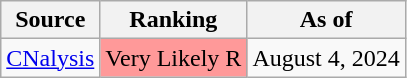<table class="wikitable">
<tr>
<th>Source</th>
<th>Ranking</th>
<th>As of</th>
</tr>
<tr>
<td><a href='#'>CNalysis</a></td>
<td style="background:#FF9999" data-sort-value="4" align="center">Very Likely R</td>
<td>August 4, 2024</td>
</tr>
</table>
